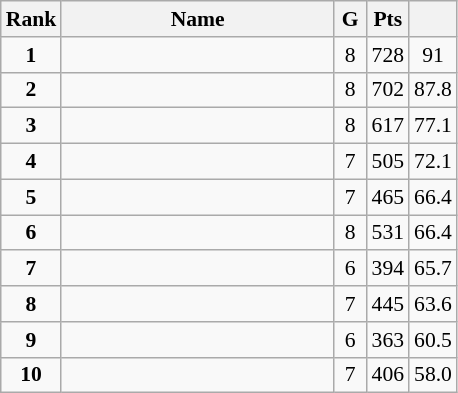<table class="wikitable" style="text-align:center; font-size:90%;">
<tr>
<th width=10px>Rank</th>
<th width=175px>Name</th>
<th width=15px>G</th>
<th width=10px>Pts</th>
<th width=10px></th>
</tr>
<tr>
<td><strong>1</strong></td>
<td align=left><strong></strong></td>
<td>8</td>
<td>728</td>
<td>91</td>
</tr>
<tr>
<td><strong>2</strong></td>
<td align=left></td>
<td>8</td>
<td>702</td>
<td>87.8</td>
</tr>
<tr>
<td><strong>3</strong></td>
<td align=left></td>
<td>8</td>
<td>617</td>
<td>77.1</td>
</tr>
<tr>
<td><strong>4</strong></td>
<td align=left></td>
<td>7</td>
<td>505</td>
<td>72.1</td>
</tr>
<tr>
<td><strong>5</strong></td>
<td align=left></td>
<td>7</td>
<td>465</td>
<td>66.4</td>
</tr>
<tr>
<td><strong>6</strong></td>
<td align=left></td>
<td>8</td>
<td>531</td>
<td>66.4</td>
</tr>
<tr>
<td><strong>7</strong></td>
<td align=left></td>
<td>6</td>
<td>394</td>
<td>65.7</td>
</tr>
<tr>
<td><strong>8</strong></td>
<td align=left></td>
<td>7</td>
<td>445</td>
<td>63.6</td>
</tr>
<tr>
<td><strong>9</strong></td>
<td align=left></td>
<td>6</td>
<td>363</td>
<td>60.5</td>
</tr>
<tr>
<td><strong>10</strong></td>
<td align=left></td>
<td>7</td>
<td>406</td>
<td>58.0</td>
</tr>
</table>
